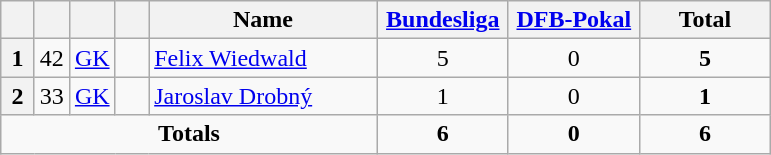<table class="wikitable" style="text-align:center">
<tr>
<th width=15></th>
<th width=15></th>
<th width=15></th>
<th width=15></th>
<th width=145>Name</th>
<th width=80><strong><a href='#'>Bundesliga</a></strong></th>
<th width=80><strong><a href='#'>DFB-Pokal</a></strong></th>
<th width=80>Total</th>
</tr>
<tr>
<th>1</th>
<td>42</td>
<td><a href='#'>GK</a></td>
<td></td>
<td align=left><a href='#'>Felix Wiedwald</a></td>
<td>5</td>
<td>0</td>
<td><strong>5</strong></td>
</tr>
<tr>
<th>2</th>
<td>33</td>
<td><a href='#'>GK</a></td>
<td></td>
<td align=left><a href='#'>Jaroslav Drobný</a></td>
<td>1</td>
<td>0</td>
<td><strong>1</strong></td>
</tr>
<tr>
<td colspan=5><strong>Totals</strong></td>
<td><strong>6</strong></td>
<td><strong>0</strong></td>
<td><strong>6</strong></td>
</tr>
</table>
